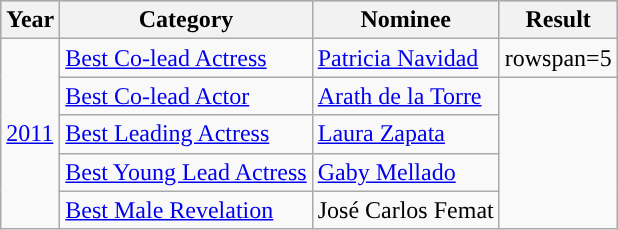<table class="wikitable">
<tr style="background:#b0c4de;">
<th>Year</th>
<th>Category</th>
<th>Nominee</th>
<th>Result</th>
</tr>
<tr>
<td rowspan=5><a href='#'>2011</a></td>
<td><a href='#'>Best Co-lead Actress</a></td>
<td><a href='#'>Patricia Navidad</a></td>
<td>rowspan=5 </td>
</tr>
<tr>
<td><a href='#'>Best Co-lead Actor</a></td>
<td><a href='#'>Arath de la Torre</a></td>
</tr>
<tr>
<td><a href='#'>Best Leading Actress</a></td>
<td><a href='#'>Laura Zapata</a></td>
</tr>
<tr>
<td><a href='#'>Best Young Lead Actress</a></td>
<td><a href='#'>Gaby Mellado</a></td>
</tr>
<tr>
<td><a href='#'>Best Male Revelation</a></td>
<td>José Carlos Femat</td>
</tr>
</table>
